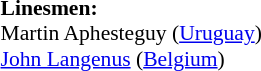<table width=100% style="font-size: 90%">
<tr>
<td><br><strong>Linesmen:</strong>
<br>Martin Aphesteguy (<a href='#'>Uruguay</a>)
<br><a href='#'>John Langenus</a> (<a href='#'>Belgium</a>)</td>
</tr>
</table>
